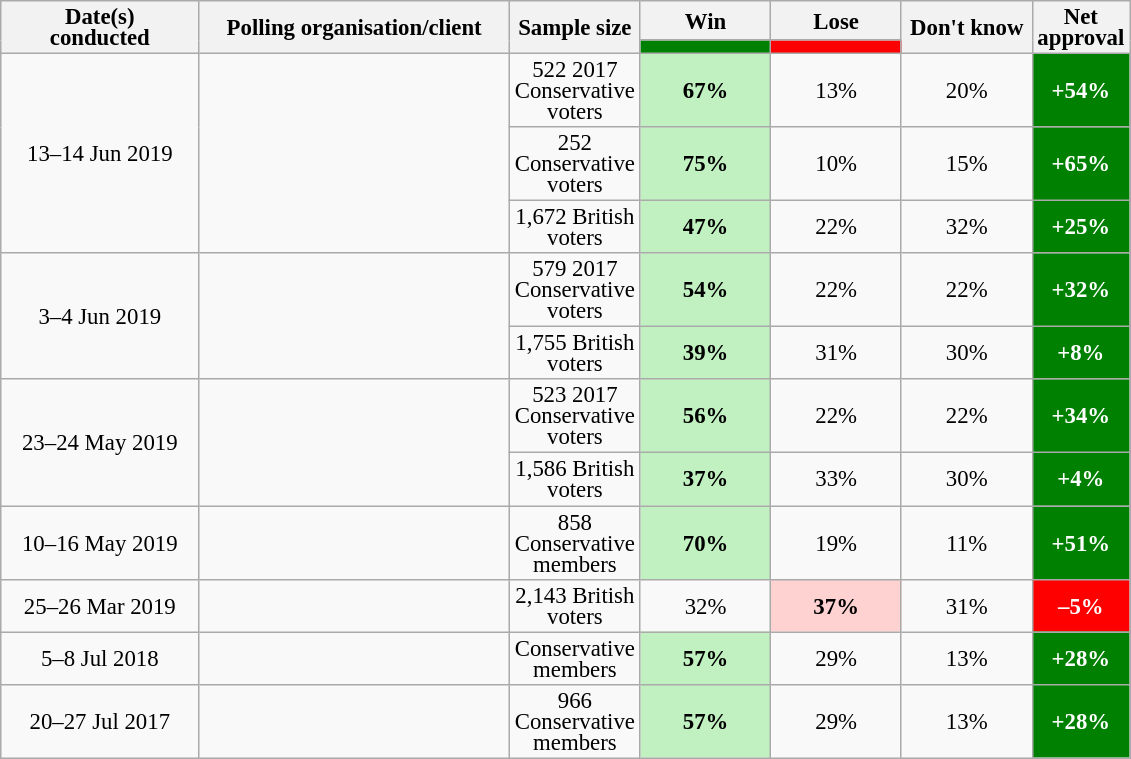<table class="wikitable collapsible sortable" style="text-align:center;font-size:95%;line-height:14px;">
<tr>
<th rowspan="2" style="width:125px;">Date(s)<br>conducted</th>
<th rowspan="2" style="width:200px;">Polling organisation/client</th>
<th rowspan="2" style="width:60px;">Sample size</th>
<th class="unsortable" style="width:80px;">Win</th>
<th class="unsortable" style="width: 80px;">Lose</th>
<th rowspan="2" class="unsortable" style="width:80px;">Don't know</th>
<th rowspan="2" class="unsortable" style="width:20px;">Net approval</th>
</tr>
<tr>
<th class="unsortable" style="background:green;width:60px;"></th>
<th class="unsortable" style="background:red;width:60px;"></th>
</tr>
<tr>
<td rowspan="3">13–14 Jun 2019</td>
<td rowspan="3"></td>
<td>522 2017 Conservative voters</td>
<td style="background:#C1F0C1"><strong>67%</strong></td>
<td>13%</td>
<td>20%</td>
<td style="background:green;color:white;"><strong>+54%</strong></td>
</tr>
<tr>
<td>252 Conservative voters</td>
<td style="background:#C1F0C1"><strong>75%</strong></td>
<td>10%</td>
<td>15%</td>
<td style="background:green;color:white;"><strong>+65%</strong></td>
</tr>
<tr>
<td>1,672 British voters</td>
<td style="background:#C1F0C1"><strong>47%</strong></td>
<td>22%</td>
<td>32%</td>
<td style="background:green;color:white;"><strong>+25%</strong></td>
</tr>
<tr>
<td rowspan="2">3–4 Jun 2019</td>
<td rowspan="2"></td>
<td>579 2017 Conservative voters</td>
<td style="background:#C1F0C1"><strong>54%</strong></td>
<td>22%</td>
<td>22%</td>
<td style="background:green;color:white;"><strong>+32%</strong></td>
</tr>
<tr>
<td>1,755 British voters</td>
<td style="background:#C1F0C1"><strong>39%</strong></td>
<td>31%</td>
<td>30%</td>
<td style="background:green;color:white;"><strong>+8%</strong></td>
</tr>
<tr>
<td rowspan="2">23–24 May 2019</td>
<td rowspan="2"></td>
<td>523 2017 Conservative voters</td>
<td style="background:#C1F0C1"><strong>56%</strong></td>
<td>22%</td>
<td>22%</td>
<td style="background:green;color:white;"><strong>+34%</strong></td>
</tr>
<tr>
<td>1,586 British voters</td>
<td style="background:#C1F0C1"><strong>37%</strong></td>
<td>33%</td>
<td>30%</td>
<td style="background:green;color:white;"><strong>+4%</strong></td>
</tr>
<tr>
<td>10–16 May 2019</td>
<td></td>
<td>858 Conservative members</td>
<td style="background:#C1F0C1"><strong>70%</strong></td>
<td>19%</td>
<td>11%</td>
<td style="background:green;color:white;"><strong>+51%</strong></td>
</tr>
<tr>
<td>25–26 Mar 2019</td>
<td></td>
<td>2,143 British voters</td>
<td>32%</td>
<td style="background:#FFD2D2"><strong>37%</strong></td>
<td>31%</td>
<td style="background:red;color:white;"><strong>–5%</strong></td>
</tr>
<tr>
<td>5–8 Jul 2018</td>
<td></td>
<td>Conservative members</td>
<td style="background:#C1F0C1"><strong>57%</strong></td>
<td>29%</td>
<td>13%</td>
<td style="background:green;color:white;"><strong>+28%</strong></td>
</tr>
<tr>
<td>20–27 Jul 2017</td>
<td></td>
<td>966 Conservative members</td>
<td style="background:#C1F0C1"><strong>57%</strong></td>
<td>29%</td>
<td>13%</td>
<td style="background:green;color:white;"><strong>+28%</strong></td>
</tr>
</table>
